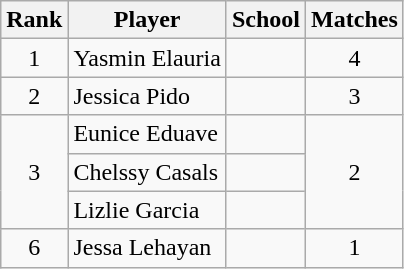<table class="wikitable">
<tr>
<th>Rank</th>
<th>Player</th>
<th>School</th>
<th>Matches</th>
</tr>
<tr>
<td rowspan=1 style="text-align:center;">1</td>
<td> Yasmin Elauria</td>
<td></td>
<td rowspan=1 style="text-align:center;">4</td>
</tr>
<tr>
<td rowspan=1 style="text-align:center;">2</td>
<td> Jessica Pido</td>
<td></td>
<td rowspan=1 style="text-align:center;">3</td>
</tr>
<tr>
<td rowspan=3 style="text-align:center;">3</td>
<td> Eunice Eduave</td>
<td></td>
<td rowspan=3 style="text-align:center;">2</td>
</tr>
<tr>
<td> Chelssy Casals</td>
<td></td>
</tr>
<tr>
<td> Lizlie Garcia</td>
<td></td>
</tr>
<tr>
<td rowspan=1 style="text-align:center;">6</td>
<td> Jessa Lehayan</td>
<td></td>
<td rowspan=1 style="text-align:center;">1</td>
</tr>
</table>
